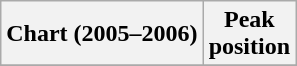<table class="wikitable plainrowheaders"  style="text-align:center">
<tr>
<th scope="col">Chart (2005–2006)</th>
<th scope="col">Peak<br>position</th>
</tr>
<tr>
</tr>
</table>
